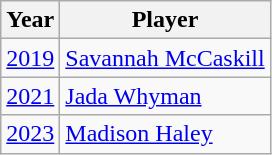<table class="wikitable">
<tr>
<th>Year</th>
<th>Player</th>
</tr>
<tr>
<td><a href='#'>2019</a></td>
<td> <a href='#'>Savannah McCaskill</a></td>
</tr>
<tr>
<td><a href='#'>2021</a></td>
<td> <a href='#'>Jada Whyman</a></td>
</tr>
<tr>
<td><a href='#'>2023</a></td>
<td> <a href='#'>Madison Haley</a></td>
</tr>
</table>
